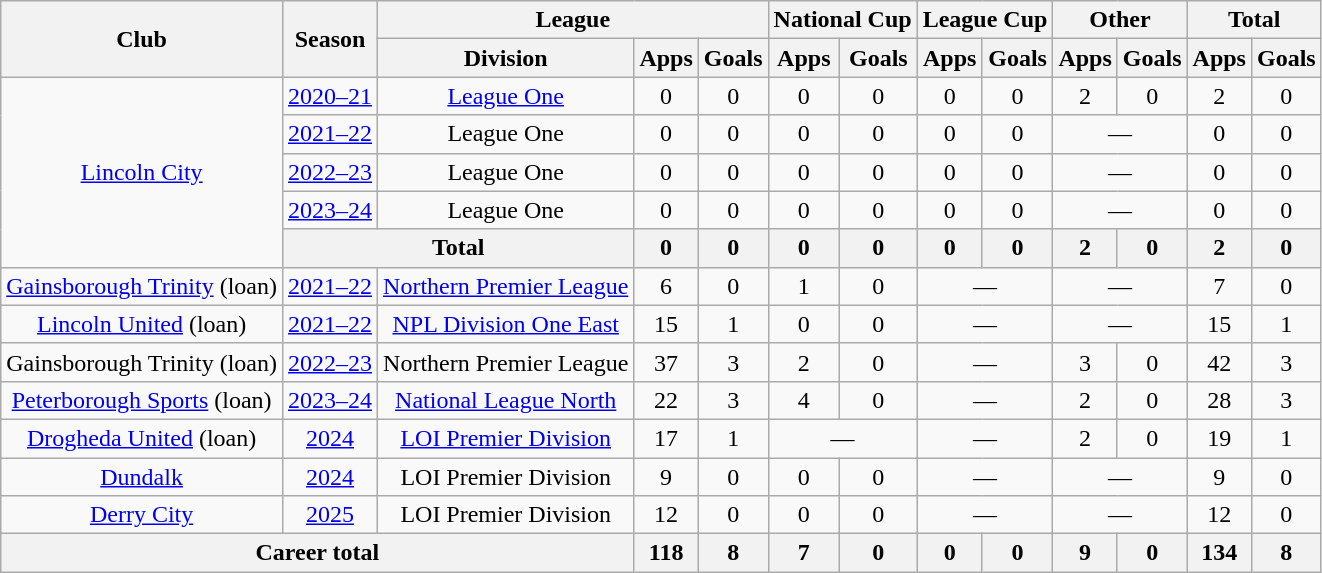<table class="wikitable" style="text-align:center;">
<tr>
<th rowspan="2">Club</th>
<th rowspan="2">Season</th>
<th colspan="3">League</th>
<th colspan="2">National Cup</th>
<th colspan="2">League Cup</th>
<th colspan="2">Other</th>
<th colspan="2">Total</th>
</tr>
<tr>
<th>Division</th>
<th>Apps</th>
<th>Goals</th>
<th>Apps</th>
<th>Goals</th>
<th>Apps</th>
<th>Goals</th>
<th>Apps</th>
<th>Goals</th>
<th>Apps</th>
<th>Goals</th>
</tr>
<tr>
<td rowspan=5><a href='#'>Lincoln City</a></td>
<td><a href='#'>2020–21</a></td>
<td><a href='#'>League One</a></td>
<td>0</td>
<td>0</td>
<td>0</td>
<td>0</td>
<td>0</td>
<td>0</td>
<td>2</td>
<td>0</td>
<td>2</td>
<td>0</td>
</tr>
<tr>
<td><a href='#'>2021–22</a></td>
<td>League One</td>
<td>0</td>
<td>0</td>
<td>0</td>
<td>0</td>
<td>0</td>
<td>0</td>
<td colspan="2">—</td>
<td>0</td>
<td>0</td>
</tr>
<tr>
<td><a href='#'>2022–23</a></td>
<td>League One</td>
<td>0</td>
<td>0</td>
<td>0</td>
<td>0</td>
<td>0</td>
<td>0</td>
<td colspan="2">—</td>
<td>0</td>
<td>0</td>
</tr>
<tr>
<td><a href='#'>2023–24</a></td>
<td>League One</td>
<td>0</td>
<td>0</td>
<td>0</td>
<td>0</td>
<td>0</td>
<td>0</td>
<td colspan="2">—</td>
<td>0</td>
<td>0</td>
</tr>
<tr>
<th colspan="2">Total</th>
<th>0</th>
<th>0</th>
<th>0</th>
<th>0</th>
<th>0</th>
<th>0</th>
<th>2</th>
<th>0</th>
<th>2</th>
<th>0</th>
</tr>
<tr>
<td><a href='#'>Gainsborough Trinity</a> (loan)</td>
<td><a href='#'>2021–22</a></td>
<td><a href='#'>Northern Premier League</a></td>
<td>6</td>
<td>0</td>
<td>1</td>
<td>0</td>
<td colspan="2">—</td>
<td colspan="2">—</td>
<td>7</td>
<td>0</td>
</tr>
<tr>
<td><a href='#'>Lincoln United</a> (loan)</td>
<td><a href='#'>2021–22</a></td>
<td><a href='#'>NPL Division One East</a></td>
<td>15</td>
<td>1</td>
<td>0</td>
<td>0</td>
<td colspan="2">—</td>
<td colspan="2">—</td>
<td>15</td>
<td>1</td>
</tr>
<tr>
<td>Gainsborough Trinity (loan)</td>
<td><a href='#'>2022–23</a></td>
<td>Northern Premier League</td>
<td>37</td>
<td>3</td>
<td>2</td>
<td>0</td>
<td colspan="2">—</td>
<td>3</td>
<td>0</td>
<td>42</td>
<td>3</td>
</tr>
<tr>
<td><a href='#'>Peterborough Sports</a> (loan)</td>
<td><a href='#'>2023–24</a></td>
<td><a href='#'>National League North</a></td>
<td>22</td>
<td>3</td>
<td>4</td>
<td>0</td>
<td colspan="2">—</td>
<td>2</td>
<td>0</td>
<td>28</td>
<td>3</td>
</tr>
<tr>
<td><a href='#'>Drogheda United</a> (loan)</td>
<td><a href='#'>2024</a></td>
<td><a href='#'>LOI Premier Division</a></td>
<td>17</td>
<td>1</td>
<td colspan="2">—</td>
<td colspan="2">—</td>
<td>2</td>
<td>0</td>
<td>19</td>
<td>1</td>
</tr>
<tr>
<td><a href='#'>Dundalk</a></td>
<td><a href='#'>2024</a></td>
<td>LOI Premier Division</td>
<td>9</td>
<td>0</td>
<td>0</td>
<td>0</td>
<td colspan="2">—</td>
<td colspan="2">—</td>
<td>9</td>
<td>0</td>
</tr>
<tr>
<td><a href='#'>Derry City</a></td>
<td><a href='#'>2025</a></td>
<td>LOI Premier Division</td>
<td>12</td>
<td>0</td>
<td>0</td>
<td>0</td>
<td colspan="2">—</td>
<td colspan="2">—</td>
<td>12</td>
<td>0</td>
</tr>
<tr>
<th colspan="3">Career total</th>
<th>118</th>
<th>8</th>
<th>7</th>
<th>0</th>
<th>0</th>
<th>0</th>
<th>9</th>
<th>0</th>
<th>134</th>
<th>8</th>
</tr>
</table>
